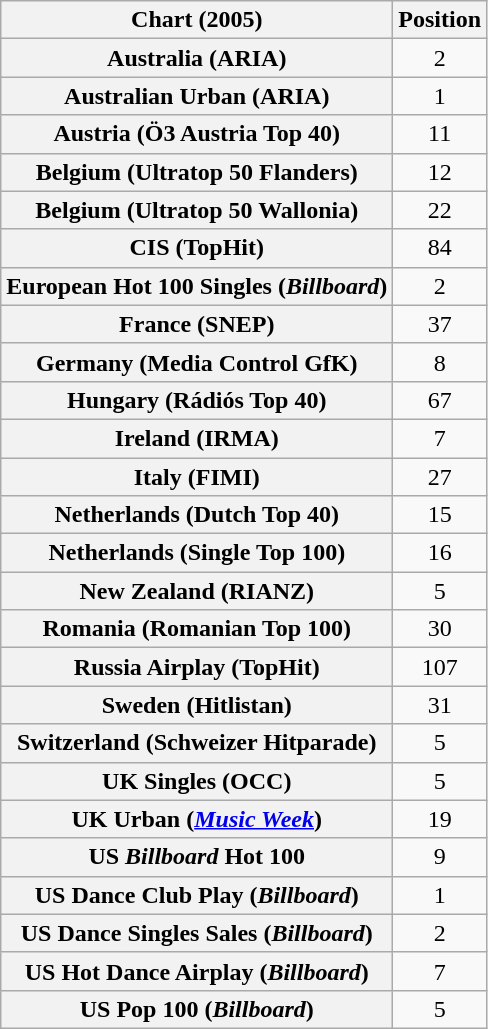<table class="wikitable plainrowheaders sortable" style="text-align:center;">
<tr>
<th>Chart (2005)</th>
<th>Position</th>
</tr>
<tr>
<th scope="row">Australia (ARIA)</th>
<td>2</td>
</tr>
<tr>
<th scope="row">Australian Urban (ARIA)</th>
<td>1</td>
</tr>
<tr>
<th scope="row">Austria (Ö3 Austria Top 40)</th>
<td>11</td>
</tr>
<tr>
<th scope="row">Belgium (Ultratop 50 Flanders)</th>
<td>12</td>
</tr>
<tr>
<th scope="row">Belgium (Ultratop 50 Wallonia)</th>
<td>22</td>
</tr>
<tr>
<th scope="row">CIS (TopHit)</th>
<td>84</td>
</tr>
<tr>
<th scope="row">European Hot 100 Singles (<em>Billboard</em>)</th>
<td>2</td>
</tr>
<tr>
<th scope="row">France (SNEP)</th>
<td>37</td>
</tr>
<tr>
<th scope="row">Germany (Media Control GfK)</th>
<td>8</td>
</tr>
<tr>
<th scope="row">Hungary (Rádiós Top 40)</th>
<td>67</td>
</tr>
<tr>
<th scope="row">Ireland (IRMA)</th>
<td>7</td>
</tr>
<tr>
<th scope="row">Italy (FIMI)</th>
<td>27</td>
</tr>
<tr>
<th scope="row">Netherlands (Dutch Top 40)</th>
<td>15</td>
</tr>
<tr>
<th scope="row">Netherlands (Single Top 100)</th>
<td>16</td>
</tr>
<tr>
<th scope="row">New Zealand (RIANZ)</th>
<td>5</td>
</tr>
<tr>
<th scope="row">Romania (Romanian Top 100)</th>
<td>30</td>
</tr>
<tr>
<th scope="row">Russia Airplay (TopHit)</th>
<td>107</td>
</tr>
<tr>
<th scope="row">Sweden (Hitlistan)</th>
<td>31</td>
</tr>
<tr>
<th scope="row">Switzerland (Schweizer Hitparade)</th>
<td>5</td>
</tr>
<tr>
<th scope="row">UK Singles (OCC)</th>
<td>5</td>
</tr>
<tr>
<th scope="row">UK Urban (<em><a href='#'>Music Week</a></em>)</th>
<td>19</td>
</tr>
<tr>
<th scope="row">US <em>Billboard</em> Hot 100</th>
<td>9</td>
</tr>
<tr>
<th scope="row">US Dance Club Play (<em>Billboard</em>)</th>
<td>1</td>
</tr>
<tr>
<th scope="row">US Dance Singles Sales (<em>Billboard</em>)</th>
<td>2</td>
</tr>
<tr>
<th scope="row">US Hot Dance Airplay (<em>Billboard</em>)</th>
<td>7</td>
</tr>
<tr>
<th scope="row">US Pop 100 (<em>Billboard</em>)</th>
<td>5</td>
</tr>
</table>
